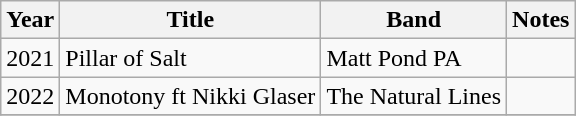<table class="wikitable">
<tr>
<th scope="col">Year</th>
<th scope="col">Title</th>
<th scope="col">Band</th>
<th scope="col">Notes</th>
</tr>
<tr>
<td>2021</td>
<td>Pillar of Salt</td>
<td>Matt Pond PA</td>
<td></td>
</tr>
<tr>
<td>2022</td>
<td>Monotony ft Nikki Glaser</td>
<td>The Natural Lines</td>
<td></td>
</tr>
<tr>
</tr>
</table>
